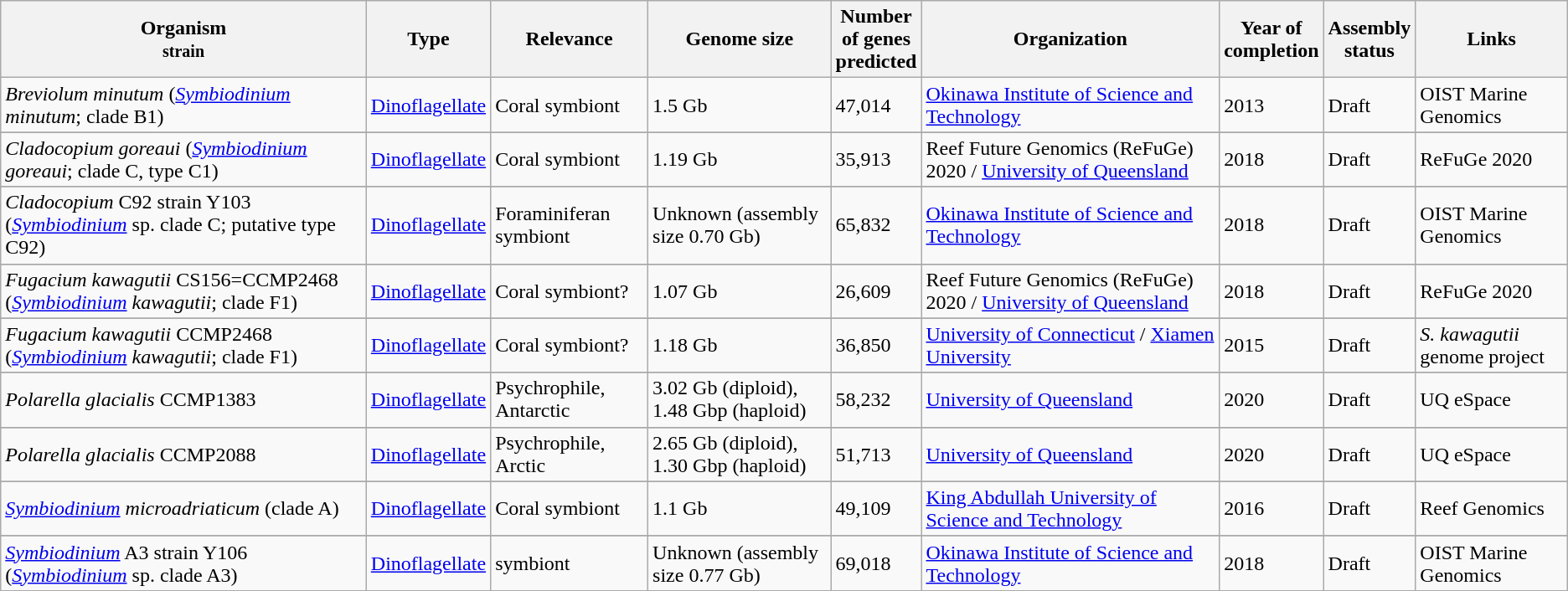<table class="wikitable sortable mw-collapsible">
<tr>
<th>Organism<br><small>strain</small></th>
<th>Type</th>
<th>Relevance</th>
<th>Genome size</th>
<th>Number<br>of genes<br>predicted</th>
<th>Organization</th>
<th>Year of<br>completion</th>
<th>Assembly<br>status</th>
<th>Links</th>
</tr>
<tr>
<td><em>Breviolum minutum</em> (<em><a href='#'>Symbiodinium</a> minutum</em>; clade B1)</td>
<td><a href='#'>Dinoflagellate</a></td>
<td>Coral symbiont</td>
<td>1.5 Gb</td>
<td>47,014</td>
<td><a href='#'>Okinawa Institute of Science and Technology</a></td>
<td>2013</td>
<td>Draft</td>
<td>OIST Marine Genomics</td>
</tr>
<tr>
</tr>
<tr>
<td><em>Cladocopium goreaui</em> (<em><a href='#'>Symbiodinium</a> goreaui</em>; clade C, type C1)</td>
<td><a href='#'>Dinoflagellate</a></td>
<td>Coral symbiont</td>
<td>1.19 Gb</td>
<td>35,913</td>
<td>Reef Future Genomics (ReFuGe) 2020 / <a href='#'>University of Queensland</a></td>
<td>2018</td>
<td>Draft</td>
<td>ReFuGe 2020</td>
</tr>
<tr>
</tr>
<tr>
<td><em>Cladocopium</em> C92 strain Y103 (<em><a href='#'>Symbiodinium</a></em> sp. clade C; putative type C92)</td>
<td><a href='#'>Dinoflagellate</a></td>
<td>Foraminiferan symbiont</td>
<td>Unknown (assembly size 0.70 Gb)</td>
<td>65,832</td>
<td><a href='#'>Okinawa Institute of Science and Technology</a></td>
<td>2018</td>
<td>Draft</td>
<td>OIST Marine Genomics</td>
</tr>
<tr>
</tr>
<tr>
<td><em>Fugacium kawagutii</em> CS156=CCMP2468 (<em><a href='#'>Symbiodinium</a> kawagutii</em>; clade F1)</td>
<td><a href='#'>Dinoflagellate</a></td>
<td>Coral symbiont?</td>
<td>1.07 Gb</td>
<td>26,609</td>
<td>Reef Future Genomics (ReFuGe) 2020 / <a href='#'>University of Queensland</a></td>
<td>2018</td>
<td>Draft</td>
<td>ReFuGe 2020</td>
</tr>
<tr>
</tr>
<tr>
<td><em>Fugacium kawagutii</em> CCMP2468 (<em><a href='#'>Symbiodinium</a> kawagutii</em>; clade F1)</td>
<td><a href='#'>Dinoflagellate</a></td>
<td>Coral symbiont?</td>
<td>1.18 Gb</td>
<td>36,850</td>
<td><a href='#'>University of Connecticut</a> / <a href='#'>Xiamen University</a></td>
<td>2015</td>
<td>Draft</td>
<td><em>S. kawagutii</em> genome project</td>
</tr>
<tr>
</tr>
<tr>
<td><em>Polarella glacialis</em> CCMP1383</td>
<td><a href='#'>Dinoflagellate</a></td>
<td>Psychrophile, Antarctic</td>
<td>3.02 Gb (diploid), 1.48 Gbp (haploid)</td>
<td>58,232</td>
<td><a href='#'>University of Queensland</a></td>
<td>2020</td>
<td>Draft</td>
<td>UQ eSpace</td>
</tr>
<tr>
</tr>
<tr>
<td><em>Polarella glacialis</em> CCMP2088</td>
<td><a href='#'>Dinoflagellate</a></td>
<td>Psychrophile, Arctic</td>
<td>2.65 Gb (diploid), 1.30 Gbp (haploid)</td>
<td>51,713</td>
<td><a href='#'>University of Queensland</a></td>
<td>2020</td>
<td>Draft</td>
<td>UQ eSpace</td>
</tr>
<tr>
</tr>
<tr>
<td><em><a href='#'>Symbiodinium</a> microadriaticum</em> (clade A)</td>
<td><a href='#'>Dinoflagellate</a></td>
<td>Coral symbiont</td>
<td>1.1 Gb</td>
<td>49,109</td>
<td><a href='#'>King Abdullah University of Science and Technology</a></td>
<td>2016</td>
<td>Draft</td>
<td>Reef Genomics</td>
</tr>
<tr>
</tr>
<tr>
<td><em><a href='#'>Symbiodinium</a></em> A3 strain Y106 (<em><a href='#'>Symbiodinium</a></em> sp. clade A3)</td>
<td><a href='#'>Dinoflagellate</a></td>
<td>symbiont</td>
<td>Unknown (assembly size 0.77 Gb)</td>
<td>69,018</td>
<td><a href='#'>Okinawa Institute of Science and Technology</a></td>
<td>2018</td>
<td>Draft</td>
<td>OIST Marine Genomics</td>
</tr>
</table>
